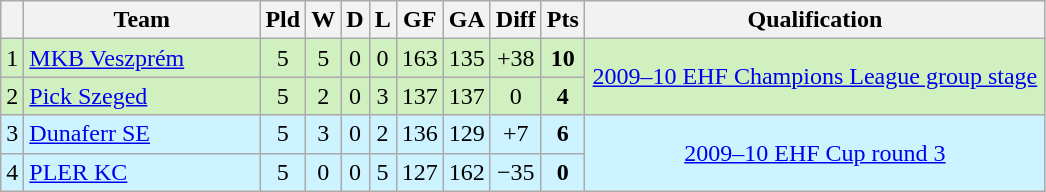<table class="wikitable sortable" style="text-align:center">
<tr>
<th></th>
<th width="150">Team</th>
<th>Pld</th>
<th>W</th>
<th>D</th>
<th>L</th>
<th>GF</th>
<th>GA</th>
<th>Diff</th>
<th>Pts</th>
<th width="300">Qualification</th>
</tr>
<tr style="background: #D0F0C0;">
<td>1</td>
<td align=left><a href='#'>MKB Veszprém</a></td>
<td>5</td>
<td>5</td>
<td>0</td>
<td>0</td>
<td>163</td>
<td>135</td>
<td>+38</td>
<td><strong>10</strong></td>
<td rowspan="2"><a href='#'>2009–10 EHF Champions League group stage</a></td>
</tr>
<tr style="background: #D0F0C0;">
<td>2</td>
<td align=left><a href='#'>Pick Szeged</a></td>
<td>5</td>
<td>2</td>
<td>0</td>
<td>3</td>
<td>137</td>
<td>137</td>
<td>0</td>
<td><strong>4</strong></td>
</tr>
<tr style="background: #CCF3FF;">
<td>3</td>
<td align=left><a href='#'>Dunaferr SE</a></td>
<td>5</td>
<td>3</td>
<td>0</td>
<td>2</td>
<td>136</td>
<td>129</td>
<td>+7</td>
<td><strong>6</strong></td>
<td rowspan="2"><a href='#'>2009–10 EHF Cup round 3</a></td>
</tr>
<tr style="background: #CCF3FF;">
<td>4</td>
<td align=left><a href='#'>PLER KC</a></td>
<td>5</td>
<td>0</td>
<td>0</td>
<td>5</td>
<td>127</td>
<td>162</td>
<td>−35</td>
<td><strong>0</strong></td>
</tr>
</table>
